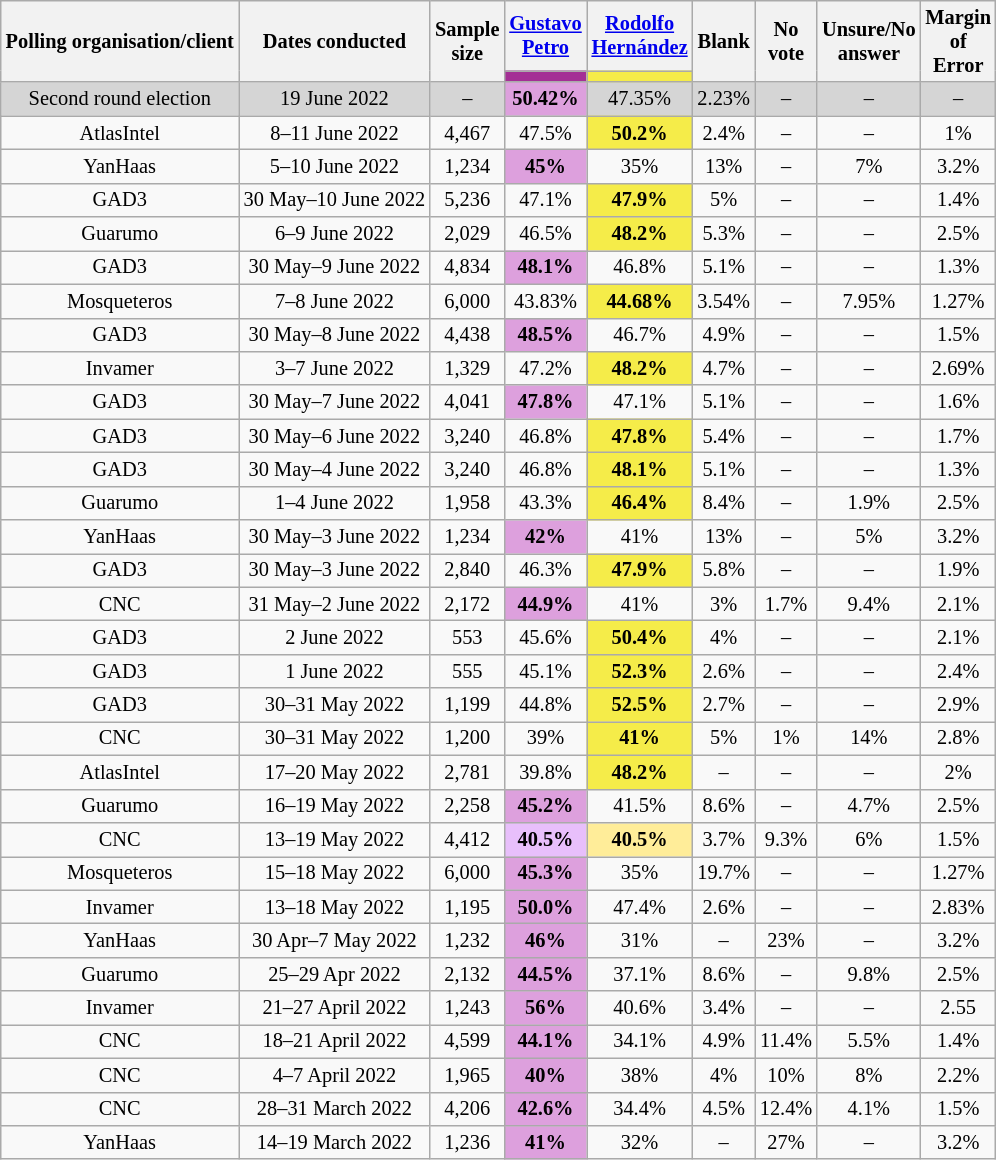<table class="wikitable" style="text-align:center;font-size:85%;line-height:5x">
<tr>
<th rowspan=2>Polling organisation/client</th>
<th rowspan=2>Dates conducted</th>
<th rowspan=2>Sample<br>size</th>
<th style="width:30px;"><a href='#'>Gustavo Petro</a><br></th>
<th style="width:30px;"><a href='#'>Rodolfo Hernández</a><br></th>
<th rowspan=2 style="width:30px;">Blank</th>
<th rowspan=2 style="width:30px;">No vote</th>
<th rowspan=2 style="width:30px;">Unsure/No answer</th>
<th rowspan=2 style="width:30px;">Margin of Error</th>
</tr>
<tr>
<th style="background:#A42F95;"></th>
<th style="background:#F5EC49;"></th>
</tr>
<tr style="background:#D5D5D5;">
<td>Second round election</td>
<td>19 June 2022</td>
<td>–</td>
<td style="background:Plum;"><strong>50.42%</strong></td>
<td>47.35%</td>
<td>2.23%</td>
<td>–</td>
<td>–</td>
<td>–</td>
</tr>
<tr>
<td>AtlasIntel</td>
<td>8–11 June 2022</td>
<td>4,467</td>
<td>47.5%</td>
<td style="background:#F5EC49;"><strong>50.2%</strong></td>
<td>2.4%</td>
<td>–</td>
<td>–</td>
<td>1%</td>
</tr>
<tr>
<td>YanHaas</td>
<td>5–10 June 2022</td>
<td>1,234</td>
<td style="background:Plum;"><strong>45%</strong></td>
<td>35%</td>
<td>13%</td>
<td>–</td>
<td>7%</td>
<td>3.2%</td>
</tr>
<tr>
<td>GAD3</td>
<td>30 May–10 June 2022</td>
<td>5,236</td>
<td>47.1%</td>
<td style="background:#F5EC49;"><strong>47.9%</strong></td>
<td>5%</td>
<td>–</td>
<td>–</td>
<td>1.4%</td>
</tr>
<tr>
<td>Guarumo</td>
<td>6–9 June 2022</td>
<td>2,029</td>
<td>46.5%</td>
<td style="background:#F5EC49;"><strong>48.2%</strong></td>
<td>5.3%</td>
<td>–</td>
<td>–</td>
<td>2.5%</td>
</tr>
<tr>
<td>GAD3</td>
<td>30 May–9 June 2022</td>
<td>4,834</td>
<td style="background:Plum;"><strong>48.1%</strong></td>
<td>46.8%</td>
<td>5.1%</td>
<td>–</td>
<td>–</td>
<td>1.3%</td>
</tr>
<tr>
<td>Mosqueteros</td>
<td>7–8 June 2022</td>
<td>6,000</td>
<td>43.83%</td>
<td style="background:#F5EC49;"><strong>44.68%</strong></td>
<td>3.54%</td>
<td>–</td>
<td>7.95%</td>
<td>1.27%</td>
</tr>
<tr>
<td>GAD3</td>
<td>30 May–8 June 2022</td>
<td>4,438</td>
<td style="background:Plum;"><strong>48.5%</strong></td>
<td>46.7%</td>
<td>4.9%</td>
<td>–</td>
<td>–</td>
<td>1.5%</td>
</tr>
<tr>
<td>Invamer</td>
<td>3–7 June 2022</td>
<td>1,329</td>
<td>47.2%</td>
<td style="background:#F5EC49"><strong>48.2%</strong></td>
<td>4.7%</td>
<td>–</td>
<td>–</td>
<td>2.69%</td>
</tr>
<tr>
<td>GAD3</td>
<td>30 May–7 June 2022</td>
<td>4,041</td>
<td style="background:Plum;"><strong>47.8%</strong></td>
<td>47.1%</td>
<td>5.1%</td>
<td>–</td>
<td>–</td>
<td>1.6%</td>
</tr>
<tr>
<td>GAD3</td>
<td>30 May–6 June 2022</td>
<td>3,240</td>
<td>46.8%</td>
<td style="background:#F5EC49;"><strong>47.8%</strong></td>
<td>5.4%</td>
<td>–</td>
<td>–</td>
<td>1.7%</td>
</tr>
<tr>
<td>GAD3</td>
<td>30 May–4 June 2022</td>
<td>3,240</td>
<td>46.8%</td>
<td style="background:#F5EC49;"><strong>48.1%</strong></td>
<td>5.1%</td>
<td>–</td>
<td>–</td>
<td>1.3%</td>
</tr>
<tr>
<td>Guarumo</td>
<td>1–4 June 2022</td>
<td>1,958</td>
<td>43.3%</td>
<td style="background:#F5EC49;"><strong>46.4%</strong></td>
<td>8.4%</td>
<td>–</td>
<td>1.9%</td>
<td>2.5%</td>
</tr>
<tr>
<td>YanHaas</td>
<td>30 May–3 June 2022</td>
<td>1,234</td>
<td style="background:Plum;"><strong>42%</strong></td>
<td>41%</td>
<td>13%</td>
<td>–</td>
<td>5%</td>
<td>3.2%</td>
</tr>
<tr>
<td>GAD3</td>
<td>30 May–3 June 2022</td>
<td>2,840</td>
<td>46.3%</td>
<td style="background:#F5EC49;"><strong>47.9%</strong></td>
<td>5.8%</td>
<td>–</td>
<td>–</td>
<td>1.9%</td>
</tr>
<tr>
<td>CNC</td>
<td>31 May–2 June 2022</td>
<td>2,172</td>
<td style="background:Plum;"><strong>44.9%</strong></td>
<td>41%</td>
<td>3%</td>
<td>1.7%</td>
<td>9.4%</td>
<td>2.1%</td>
</tr>
<tr>
<td>GAD3</td>
<td>2 June 2022</td>
<td>553</td>
<td>45.6%</td>
<td style="background:#F5EC49;"><strong>50.4%</strong></td>
<td>4%</td>
<td>–</td>
<td>–</td>
<td>2.1%</td>
</tr>
<tr>
<td>GAD3</td>
<td>1 June 2022</td>
<td>555</td>
<td>45.1%</td>
<td style="background:#F5EC49;"><strong>52.3%</strong></td>
<td>2.6%</td>
<td>–</td>
<td>–</td>
<td>2.4%</td>
</tr>
<tr>
<td>GAD3</td>
<td>30–31 May 2022</td>
<td>1,199</td>
<td>44.8%</td>
<td style="background:#F5EC49;"><strong>52.5%</strong></td>
<td>2.7%</td>
<td>–</td>
<td>–</td>
<td>2.9%</td>
</tr>
<tr>
<td>CNC</td>
<td>30–31 May 2022</td>
<td>1,200</td>
<td>39%</td>
<td style="background:#F5EC49;"><strong>41%</strong></td>
<td>5%</td>
<td>1%</td>
<td>14%</td>
<td>2.8%</td>
</tr>
<tr>
<td>AtlasIntel</td>
<td>17–20 May 2022</td>
<td>2,781</td>
<td>39.8%</td>
<td style="background:#F5EC49;"><strong>48.2%</strong></td>
<td>–</td>
<td>–</td>
<td>–</td>
<td>2%</td>
</tr>
<tr>
<td>Guarumo</td>
<td>16–19 May 2022</td>
<td>2,258</td>
<td style="background:Plum;"><strong>45.2%</strong></td>
<td>41.5%</td>
<td>8.6%</td>
<td>–</td>
<td>4.7%</td>
<td>2.5%</td>
</tr>
<tr>
<td>CNC</td>
<td>13–19 May 2022</td>
<td>4,412</td>
<td style="background:#E8BFFB;"><strong>40.5%</strong></td>
<td style="background:#FFED99;"><strong>40.5%</strong></td>
<td>3.7%</td>
<td>9.3%</td>
<td>6%</td>
<td>1.5%</td>
</tr>
<tr>
<td>Mosqueteros</td>
<td>15–18 May 2022</td>
<td>6,000</td>
<td style="background:Plum;"><strong>45.3%</strong></td>
<td>35%</td>
<td>19.7%</td>
<td>–</td>
<td>–</td>
<td>1.27%</td>
</tr>
<tr>
<td>Invamer</td>
<td>13–18 May 2022</td>
<td>1,195</td>
<td style="background:Plum;"><strong>50.0%</strong></td>
<td>47.4%</td>
<td>2.6%</td>
<td>–</td>
<td>–</td>
<td>2.83%</td>
</tr>
<tr>
<td>YanHaas</td>
<td>30 Apr–7 May 2022</td>
<td>1,232</td>
<td style="background:Plum;"><strong>46%</strong></td>
<td>31%</td>
<td>–</td>
<td>23%</td>
<td>–</td>
<td>3.2%</td>
</tr>
<tr>
<td>Guarumo</td>
<td>25–29 Apr 2022</td>
<td>2,132</td>
<td style="background:Plum;"><strong>44.5%</strong></td>
<td>37.1%</td>
<td>8.6%</td>
<td>–</td>
<td>9.8%</td>
<td>2.5%</td>
</tr>
<tr>
<td>Invamer</td>
<td>21–27 April 2022</td>
<td>1,243</td>
<td style="background:Plum;"><strong>56%</strong></td>
<td>40.6%</td>
<td>3.4%</td>
<td>–</td>
<td>–</td>
<td>2.55</td>
</tr>
<tr>
<td>CNC</td>
<td>18–21 April 2022</td>
<td>4,599</td>
<td style="background:Plum;"><strong>44.1%</strong></td>
<td>34.1%</td>
<td>4.9%</td>
<td>11.4%</td>
<td>5.5%</td>
<td>1.4%</td>
</tr>
<tr>
<td>CNC</td>
<td>4–7 April 2022</td>
<td>1,965</td>
<td style="background:Plum;"><strong>40%</strong></td>
<td>38%</td>
<td>4%</td>
<td>10%</td>
<td>8%</td>
<td>2.2%</td>
</tr>
<tr>
<td>CNC</td>
<td>28–31 March 2022</td>
<td>4,206</td>
<td style="background:Plum;"><strong>42.6%</strong></td>
<td>34.4%</td>
<td>4.5%</td>
<td>12.4%</td>
<td>4.1%</td>
<td>1.5%</td>
</tr>
<tr>
<td>YanHaas</td>
<td>14–19 March 2022</td>
<td>1,236</td>
<td style="background:Plum;"><strong>41%</strong></td>
<td>32%</td>
<td>–</td>
<td>27%</td>
<td>–</td>
<td>3.2%</td>
</tr>
</table>
